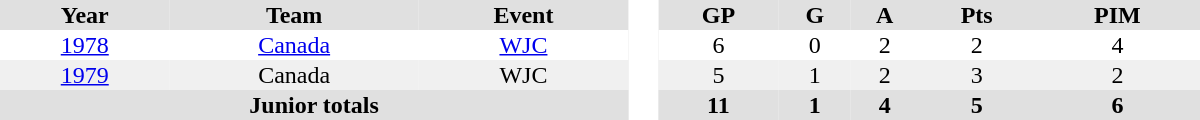<table border="0" cellpadding="1" cellspacing="0" style="text-align:center; width:50em;">
<tr ALIGN="centre" bgcolor="#e0e0e0">
<th>Year</th>
<th>Team</th>
<th>Event</th>
<th ALIGN="centre" rowspan="99" bgcolor="#ffffff"> </th>
<th>GP</th>
<th>G</th>
<th>A</th>
<th>Pts</th>
<th>PIM</th>
</tr>
<tr>
<td><a href='#'>1978</a></td>
<td><a href='#'>Canada</a></td>
<td><a href='#'>WJC</a></td>
<td>6</td>
<td>0</td>
<td>2</td>
<td>2</td>
<td>4</td>
</tr>
<tr bgcolor="#f0f0f0">
<td><a href='#'>1979</a></td>
<td>Canada</td>
<td>WJC</td>
<td>5</td>
<td>1</td>
<td>2</td>
<td>3</td>
<td>2</td>
</tr>
<tr bgcolor="#e0e0e0">
<th colspan=3>Junior totals</th>
<th>11</th>
<th>1</th>
<th>4</th>
<th>5</th>
<th>6</th>
</tr>
</table>
